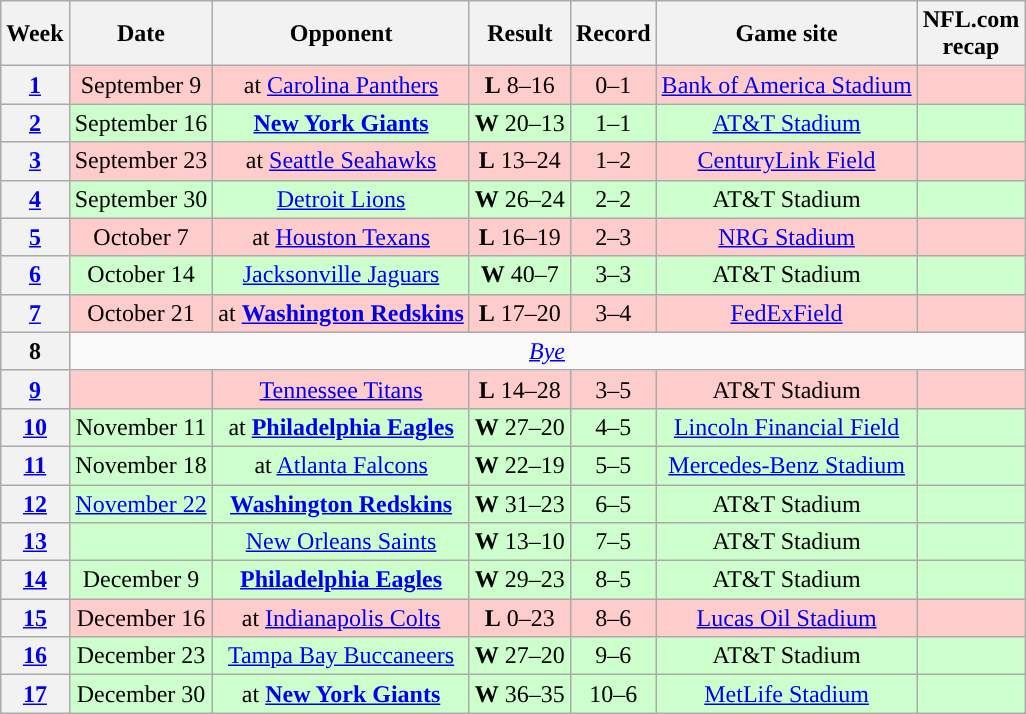<table class="wikitable" style="text-align:center">
<tr>
<th>Week</th>
<th>Date</th>
<th>Opponent</th>
<th>Result</th>
<th>Record</th>
<th>Game site</th>
<th>NFL.com<br>recap</th>
</tr>
<tr style="background:#fcc">
<th><a href='#'>1</a></th>
<td>September 9</td>
<td>at <a href='#'>Carolina Panthers</a></td>
<td><strong>L</strong> 8–16</td>
<td>0–1</td>
<td><a href='#'>Bank of America Stadium</a></td>
<td></td>
</tr>
<tr style="background:#cfc">
<th><a href='#'>2</a></th>
<td>September 16</td>
<td><strong><a href='#'>New York Giants</a></strong></td>
<td><strong>W</strong> 20–13</td>
<td>1–1</td>
<td><a href='#'>AT&T Stadium</a></td>
<td></td>
</tr>
<tr style="background:#fcc">
<th><a href='#'>3</a></th>
<td>September 23</td>
<td>at <a href='#'>Seattle Seahawks</a></td>
<td><strong>L</strong> 13–24</td>
<td>1–2</td>
<td><a href='#'>CenturyLink Field</a></td>
<td></td>
</tr>
<tr style="background:#cfc">
<th><a href='#'>4</a></th>
<td>September 30</td>
<td><a href='#'>Detroit Lions</a></td>
<td><strong>W</strong> 26–24</td>
<td>2–2</td>
<td>AT&T Stadium</td>
<td></td>
</tr>
<tr style="background:#fcc">
<th><a href='#'>5</a></th>
<td>October 7</td>
<td>at <a href='#'>Houston Texans</a></td>
<td><strong>L</strong> 16–19 </td>
<td>2–3</td>
<td><a href='#'>NRG Stadium</a></td>
<td></td>
</tr>
<tr style="background:#cfc">
<th><a href='#'>6</a></th>
<td>October 14</td>
<td><a href='#'>Jacksonville Jaguars</a></td>
<td><strong>W</strong> 40–7</td>
<td>3–3</td>
<td>AT&T Stadium</td>
<td></td>
</tr>
<tr style="background:#fcc">
<th><a href='#'>7</a></th>
<td>October 21</td>
<td>at <strong><a href='#'>Washington Redskins</a></strong></td>
<td><strong>L</strong> 17–20</td>
<td>3–4</td>
<td><a href='#'>FedExField</a></td>
<td></td>
</tr>
<tr>
<th>8</th>
<td colspan=6><em><a href='#'>Bye</a></em></td>
</tr>
<tr style="background:#fcc">
<th><a href='#'>9</a></th>
<td></td>
<td><a href='#'>Tennessee Titans</a></td>
<td><strong>L</strong> 14–28</td>
<td>3–5</td>
<td>AT&T Stadium</td>
<td></td>
</tr>
<tr style="background:#cfc">
<th><a href='#'>10</a></th>
<td>November 11</td>
<td>at <strong><a href='#'>Philadelphia Eagles</a></strong></td>
<td><strong>W</strong> 27–20</td>
<td>4–5</td>
<td><a href='#'>Lincoln Financial Field</a></td>
<td></td>
</tr>
<tr style="background:#cfc">
<th><a href='#'>11</a></th>
<td>November 18</td>
<td>at <a href='#'>Atlanta Falcons</a></td>
<td><strong>W</strong> 22–19</td>
<td>5–5</td>
<td><a href='#'>Mercedes-Benz Stadium</a></td>
<td></td>
</tr>
<tr style="background:#cfc">
<th><a href='#'>12</a></th>
<td><a href='#'>November 22</a></td>
<td><strong><a href='#'>Washington Redskins</a></strong></td>
<td><strong>W</strong> 31–23</td>
<td>6–5</td>
<td>AT&T Stadium</td>
<td></td>
</tr>
<tr style="background:#cfc">
<th><a href='#'>13</a></th>
<td></td>
<td><a href='#'>New Orleans Saints</a></td>
<td><strong>W</strong> 13–10</td>
<td>7–5</td>
<td>AT&T Stadium</td>
<td></td>
</tr>
<tr style="background:#cfc">
<th><a href='#'>14</a></th>
<td>December 9</td>
<td><strong><a href='#'>Philadelphia Eagles</a></strong></td>
<td><strong>W</strong> 29–23 </td>
<td>8–5</td>
<td>AT&T Stadium</td>
<td></td>
</tr>
<tr style="background:#fcc">
<th><a href='#'>15</a></th>
<td>December 16</td>
<td>at <a href='#'>Indianapolis Colts</a></td>
<td><strong>L</strong> 0–23</td>
<td>8–6</td>
<td><a href='#'>Lucas Oil Stadium</a></td>
<td></td>
</tr>
<tr style="background:#cfc">
<th><a href='#'>16</a></th>
<td>December 23</td>
<td><a href='#'>Tampa Bay Buccaneers</a></td>
<td><strong>W</strong> 27–20</td>
<td>9–6</td>
<td>AT&T Stadium</td>
<td></td>
</tr>
<tr style="background:#cfc">
<th><a href='#'>17</a></th>
<td>December 30</td>
<td>at <strong><a href='#'>New York Giants</a></strong></td>
<td><strong>W</strong> 36–35</td>
<td>10–6</td>
<td><a href='#'>MetLife Stadium</a></td>
<td></td>
</tr>
</table>
